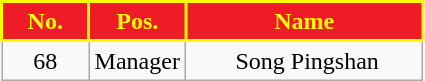<table class="wikitable" style="text-align: center;">
<tr>
<th style="background:#EE1C25; color:#FFFF00; border:2px solid #FFFF00; width: 50px;">No.</th>
<th style="background:#EE1C25; color:#FFFF00; border:2px solid #FFFF00; width: 50px;">Pos.</th>
<th style="background:#EE1C25; color:#FFFF00; border:2px solid #FFFF00; width: 150px;">Name</th>
</tr>
<tr>
<td>68</td>
<td>Manager</td>
<td> Song Pingshan</td>
</tr>
</table>
